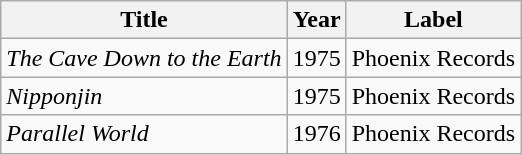<table class="wikitable">
<tr>
<th>Title</th>
<th>Year</th>
<th>Label</th>
</tr>
<tr>
<td><em>The Cave Down to the Earth</em></td>
<td>1975</td>
<td>Phoenix Records</td>
</tr>
<tr>
<td><em>Nipponjin</em></td>
<td>1975</td>
<td>Phoenix Records</td>
</tr>
<tr>
<td><em>Parallel World</em></td>
<td>1976</td>
<td>Phoenix Records</td>
</tr>
</table>
